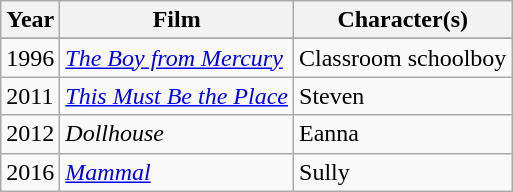<table class="wikitable sortable">
<tr>
<th>Year</th>
<th>Film</th>
<th>Character(s)</th>
</tr>
<tr>
</tr>
<tr>
<td>1996</td>
<td><em><a href='#'>The Boy from Mercury</a></em></td>
<td>Classroom schoolboy</td>
</tr>
<tr>
<td>2011</td>
<td><em><a href='#'>This Must Be the Place</a></em></td>
<td>Steven</td>
</tr>
<tr>
<td>2012</td>
<td><em>Dollhouse</em></td>
<td>Eanna</td>
</tr>
<tr>
<td>2016</td>
<td><a href='#'><em>Mammal</em></a></td>
<td>Sully</td>
</tr>
</table>
